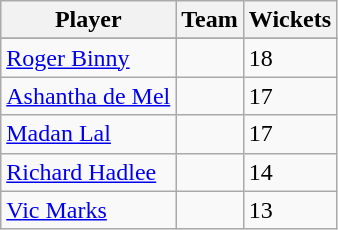<table class="wikitable">
<tr>
<th>Player</th>
<th>Team</th>
<th>Wickets</th>
</tr>
<tr>
</tr>
<tr>
<td><a href='#'>Roger Binny</a></td>
<td></td>
<td>18</td>
</tr>
<tr>
<td><a href='#'>Ashantha de Mel</a></td>
<td></td>
<td>17</td>
</tr>
<tr>
<td><a href='#'>Madan Lal</a></td>
<td></td>
<td>17</td>
</tr>
<tr>
<td><a href='#'>Richard Hadlee</a></td>
<td></td>
<td>14</td>
</tr>
<tr>
<td><a href='#'>Vic Marks</a></td>
<td></td>
<td>13</td>
</tr>
</table>
